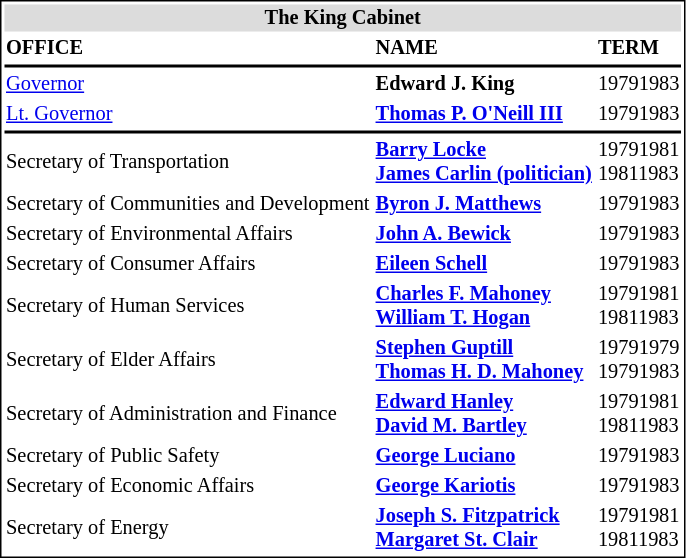<table cellpadding="1" cellspacing="2" style="float:margin:1em 1em 1em 0; border:1px solid #000; font-size:85%;">
<tr>
<th style="background:#dcdcdc;" colspan="3">The King Cabinet</th>
</tr>
<tr>
<td style="text-align:left;"><strong>OFFICE</strong></td>
<td align="left"><strong>NAME</strong></td>
<td align="left"><strong>TERM</strong></td>
</tr>
<tr>
<th style="background:#000;" colspan="3"></th>
</tr>
<tr>
<td style="text-align:left;"><a href='#'>Governor</a></td>
<td align="left"><strong>Edward J. King</strong></td>
<td align="left">19791983</td>
</tr>
<tr>
<td style="text-align:left;"><a href='#'>Lt. Governor</a></td>
<td align="left"><strong><a href='#'>Thomas P. O'Neill III</a></strong></td>
<td align="left">19791983</td>
</tr>
<tr>
<th style="background:#000;" colspan="3"></th>
</tr>
<tr>
<td style="text-align:left;">Secretary of Transportation</td>
<td align="left"><strong><a href='#'>Barry Locke</a></strong><br><strong><a href='#'>James Carlin (politician)</a></strong></td>
<td align="left">19791981<br>19811983</td>
</tr>
<tr>
<td style="text-align:left;">Secretary of Communities and Development</td>
<td align="left"><strong><a href='#'>Byron J. Matthews</a></strong></td>
<td align="left">19791983</td>
</tr>
<tr>
<td style="text-align:left;">Secretary of Environmental Affairs</td>
<td align="left"><strong><a href='#'>John A. Bewick</a></strong></td>
<td align="left">19791983</td>
</tr>
<tr>
<td style="text-align:left;">Secretary of Consumer Affairs</td>
<td align="left"><strong><a href='#'>Eileen Schell</a></strong></td>
<td align="left">19791983</td>
</tr>
<tr>
<td style="text-align:left;">Secretary of Human Services</td>
<td align="left"><strong><a href='#'>Charles F. Mahoney</a></strong><br><strong><a href='#'>William T. Hogan</a></strong></td>
<td align="left">19791981<br>19811983</td>
</tr>
<tr>
<td style="text-align:left;">Secretary of Elder Affairs</td>
<td align="left"><strong><a href='#'>Stephen Guptill</a></strong><br><strong><a href='#'>Thomas H. D. Mahoney</a></strong></td>
<td align="left">19791979<br>19791983</td>
</tr>
<tr>
<td style="text-align:left;">Secretary of Administration and Finance</td>
<td align="left"><strong><a href='#'>Edward Hanley</a></strong><br><strong><a href='#'>David M. Bartley</a></strong></td>
<td align="left">19791981<br>19811983</td>
</tr>
<tr>
<td style="text-align:left;">Secretary of Public Safety</td>
<td align="left"><strong><a href='#'>George Luciano</a></strong></td>
<td align="left">19791983</td>
</tr>
<tr>
<td style="text-align:left;">Secretary of Economic Affairs</td>
<td align="left"><strong><a href='#'>George Kariotis</a></strong></td>
<td align="left">19791983</td>
</tr>
<tr>
<td style="text-align:left;">Secretary of Energy</td>
<td align="left"><strong><a href='#'>Joseph S. Fitzpatrick</a></strong><br><strong><a href='#'>Margaret St. Clair</a></strong></td>
<td align="left">19791981<br>19811983</td>
</tr>
</table>
